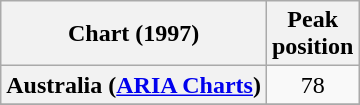<table class="wikitable sortable plainrowheaders" style="text-align:center">
<tr>
<th scope="col">Chart (1997)</th>
<th scope="col">Peak<br>position</th>
</tr>
<tr>
<th scope="row">Australia (<a href='#'>ARIA Charts</a>)</th>
<td>78</td>
</tr>
<tr>
</tr>
</table>
